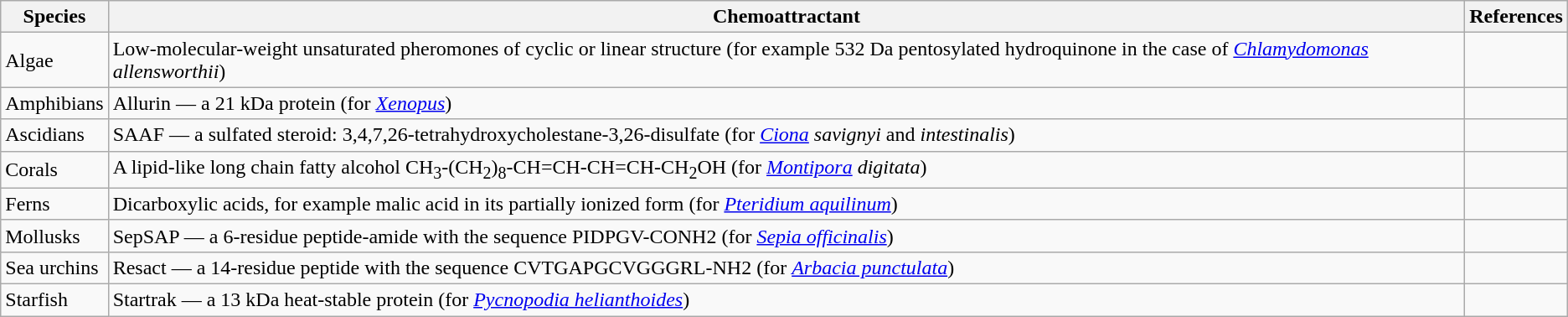<table class="wikitable" border="1">
<tr>
<th>Species</th>
<th>Chemoattractant</th>
<th>References</th>
</tr>
<tr>
<td>Algae</td>
<td>Low-molecular-weight unsaturated pheromones of cyclic or linear structure (for example 532 Da pentosylated hydroquinone in the case of <em><a href='#'>Chlamydomonas</a> allensworthii</em>)</td>
<td></td>
</tr>
<tr>
<td>Amphibians</td>
<td>Allurin — a 21 kDa protein (for <em><a href='#'>Xenopus</a></em>)</td>
<td></td>
</tr>
<tr>
<td>Ascidians</td>
<td>SAAF — a sulfated steroid: 3,4,7,26-tetrahydroxycholestane-3,26-disulfate (for <em><a href='#'>Ciona</a> savignyi</em> and <em>intestinalis</em>)</td>
<td></td>
</tr>
<tr>
<td>Corals</td>
<td>A lipid-like long chain fatty alcohol CH<sub>3</sub>-(CH<sub>2</sub>)<sub>8</sub>-CH=CH-CH=CH-CH<sub>2</sub>OH (for <em><a href='#'>Montipora</a> digitata</em>)</td>
<td></td>
</tr>
<tr>
<td>Ferns</td>
<td>Dicarboxylic acids, for example malic acid in its partially ionized form (for <em><a href='#'>Pteridium aquilinum</a></em>)</td>
<td></td>
</tr>
<tr>
<td>Mollusks</td>
<td>SepSAP — a 6-residue peptide-amide with the sequence PIDPGV-CONH2 (for <em><a href='#'>Sepia officinalis</a></em>)</td>
<td></td>
</tr>
<tr>
<td>Sea urchins</td>
<td>Resact — a 14-residue peptide with the sequence CVTGAPGCVGGGRL-NH2 (for <em><a href='#'>Arbacia punctulata</a></em>)</td>
<td></td>
</tr>
<tr>
<td>Starfish</td>
<td>Startrak — a 13 kDa heat-stable protein (for <em><a href='#'>Pycnopodia helianthoides</a></em>)</td>
<td></td>
</tr>
</table>
